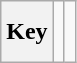<table class="wikitable" style="height:2.6em">
<tr>
<th>Key</th>
<td></td>
<td></td>
</tr>
</table>
